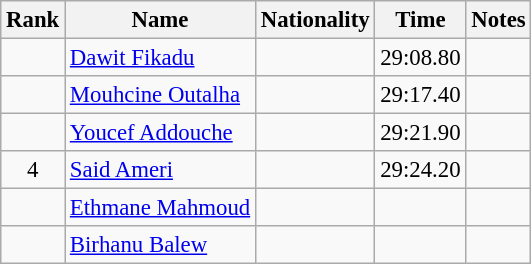<table class="wikitable sortable" style="text-align:center;font-size:95%">
<tr>
<th>Rank</th>
<th>Name</th>
<th>Nationality</th>
<th>Time</th>
<th>Notes</th>
</tr>
<tr>
<td></td>
<td align=left><a href='#'>Dawit Fikadu</a></td>
<td align=left></td>
<td>29:08.80</td>
<td></td>
</tr>
<tr>
<td></td>
<td align=left><a href='#'>Mouhcine Outalha</a></td>
<td align=left></td>
<td>29:17.40</td>
<td></td>
</tr>
<tr>
<td></td>
<td align=left><a href='#'>Youcef Addouche</a></td>
<td align=left></td>
<td>29:21.90</td>
<td></td>
</tr>
<tr>
<td>4</td>
<td align=left><a href='#'>Said Ameri</a></td>
<td align=left></td>
<td>29:24.20</td>
<td></td>
</tr>
<tr>
<td></td>
<td align=left><a href='#'>Ethmane Mahmoud</a></td>
<td align=left></td>
<td></td>
<td></td>
</tr>
<tr>
<td></td>
<td align=left><a href='#'>Birhanu Balew</a></td>
<td align=left></td>
<td></td>
<td></td>
</tr>
</table>
